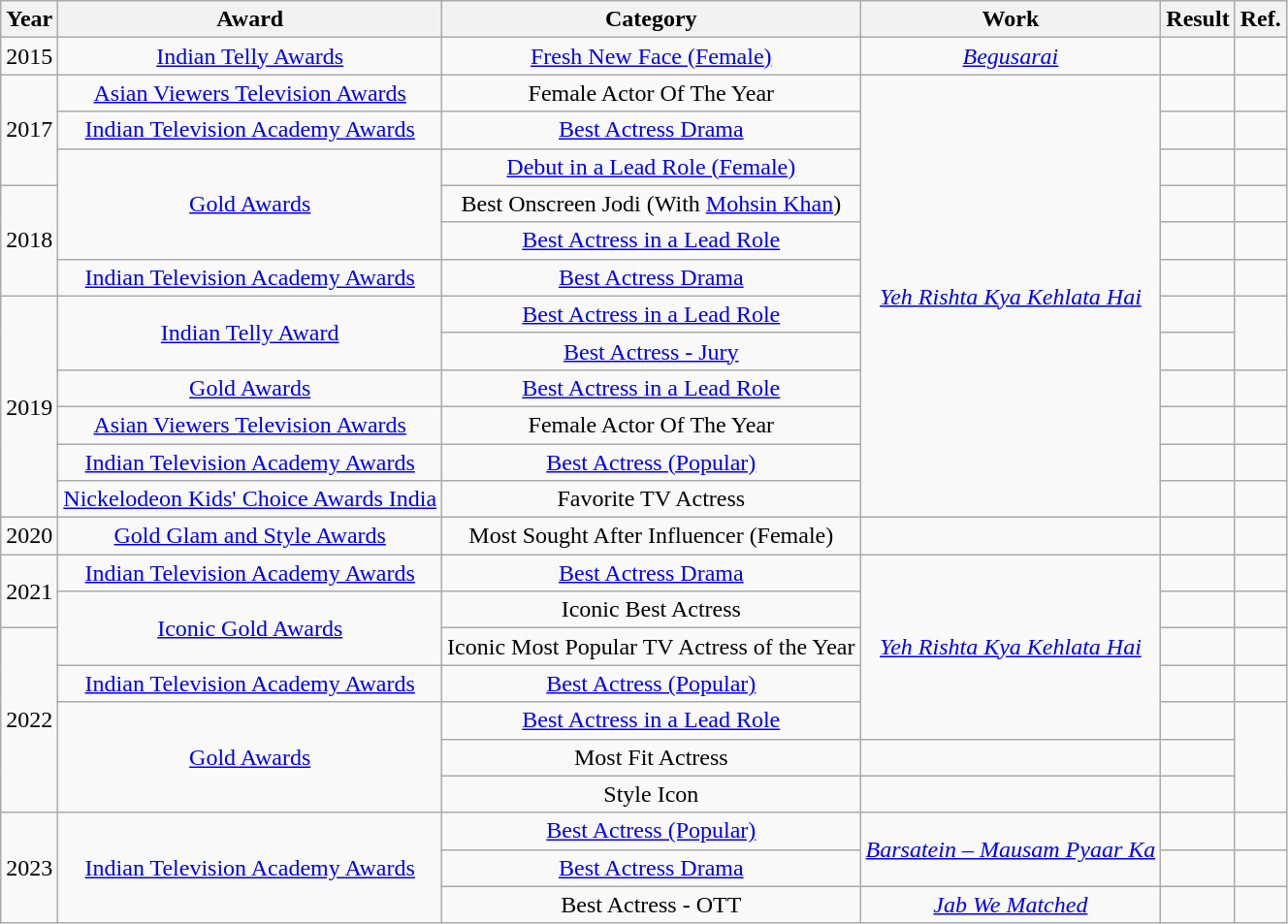<table class="wikitable" style="text-align:center;">
<tr>
<th>Year</th>
<th>Award</th>
<th>Category</th>
<th>Work</th>
<th>Result</th>
<th>Ref.</th>
</tr>
<tr>
<td>2015</td>
<td><a href='#'>Indian Telly Awards</a></td>
<td><a href='#'>Fresh New Face (Female)</a></td>
<td><em><a href='#'>Begusarai</a></em></td>
<td></td>
<td></td>
</tr>
<tr>
<td rowspan="3">2017</td>
<td><a href='#'>Asian Viewers Television Awards</a></td>
<td>Female Actor Of The Year</td>
<td rowspan="12"><em><a href='#'>Yeh Rishta Kya Kehlata Hai</a></em></td>
<td></td>
<td></td>
</tr>
<tr>
<td><a href='#'>Indian Television Academy Awards</a></td>
<td><a href='#'>Best Actress Drama</a></td>
<td></td>
<td></td>
</tr>
<tr>
<td rowspan="3"><a href='#'>Gold Awards</a></td>
<td><a href='#'>Debut in a Lead Role (Female)</a></td>
<td></td>
<td></td>
</tr>
<tr>
<td rowspan="3">2018</td>
<td>Best Onscreen Jodi (With <a href='#'>Mohsin Khan</a>)</td>
<td></td>
<td></td>
</tr>
<tr>
<td><a href='#'>Best Actress in a Lead Role</a></td>
<td></td>
<td></td>
</tr>
<tr>
<td><a href='#'>Indian Television Academy Awards</a></td>
<td><a href='#'>Best Actress Drama</a></td>
<td></td>
<td></td>
</tr>
<tr>
<td rowspan="6">2019</td>
<td rowspan=2><a href='#'>Indian Telly Award</a></td>
<td><a href='#'>Best Actress in a Lead Role</a></td>
<td></td>
<td rowspan=2></td>
</tr>
<tr>
<td><a href='#'>Best Actress - Jury</a></td>
<td></td>
</tr>
<tr>
<td><a href='#'>Gold Awards</a></td>
<td><a href='#'>Best Actress in a Lead Role</a></td>
<td></td>
<td></td>
</tr>
<tr>
<td><a href='#'>Asian Viewers Television Awards</a></td>
<td>Female Actor Of The Year</td>
<td></td>
<td></td>
</tr>
<tr>
<td><a href='#'>Indian Television Academy Awards</a></td>
<td><a href='#'>Best Actress (Popular)</a></td>
<td></td>
<td></td>
</tr>
<tr>
<td><a href='#'>Nickelodeon Kids' Choice Awards India</a></td>
<td>Favorite TV Actress</td>
<td></td>
<td></td>
</tr>
<tr>
<td>2020</td>
<td><a href='#'>Gold Glam and Style Awards</a></td>
<td>Most Sought After Influencer (Female)</td>
<td></td>
<td></td>
<td></td>
</tr>
<tr>
<td rowspan="2">2021</td>
<td><a href='#'>Indian Television Academy Awards</a></td>
<td><a href='#'>Best Actress Drama</a></td>
<td rowspan="5"><em><a href='#'>Yeh Rishta Kya Kehlata Hai</a></em></td>
<td></td>
<td></td>
</tr>
<tr>
<td rowspan="2"><a href='#'>Iconic Gold Awards</a></td>
<td>Iconic Best Actress</td>
<td></td>
<td></td>
</tr>
<tr>
<td rowspan="5">2022</td>
<td>Iconic Most Popular TV Actress of the Year</td>
<td></td>
<td></td>
</tr>
<tr>
<td><a href='#'>Indian Television Academy Awards</a></td>
<td><a href='#'>Best Actress (Popular)</a></td>
<td></td>
<td></td>
</tr>
<tr>
<td rowspan="3"><a href='#'>Gold Awards</a></td>
<td><a href='#'>Best Actress in a Lead Role</a></td>
<td></td>
<td rowspan="3"></td>
</tr>
<tr>
<td>Most Fit Actress</td>
<td></td>
<td></td>
</tr>
<tr>
<td>Style Icon</td>
<td></td>
<td></td>
</tr>
<tr>
<td Rowspan=3>2023</td>
<td Rowspan=3><a href='#'>Indian Television Academy Awards</a></td>
<td><a href='#'>Best Actress (Popular)</a></td>
<td rowspan=2><em><a href='#'>Barsatein – Mausam Pyaar Ka</a></em></td>
<td></td>
<td></td>
</tr>
<tr>
<td><a href='#'>Best Actress Drama</a></td>
<td></td>
<td></td>
</tr>
<tr>
<td>Best Actress - OTT</td>
<td><em><a href='#'>Jab We Matched</a></em></td>
<td></td>
<td></td>
</tr>
</table>
